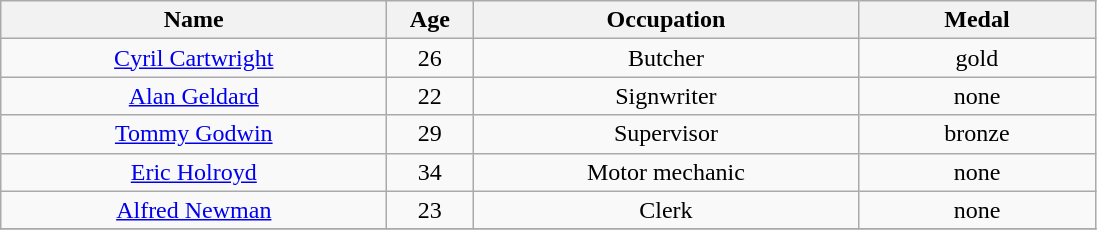<table class="wikitable" style="text-align: center">
<tr>
<th width=250>Name</th>
<th width=50>Age</th>
<th width=250>Occupation</th>
<th width=150>Medal</th>
</tr>
<tr>
<td><a href='#'>Cyril Cartwright</a></td>
<td>26</td>
<td>Butcher</td>
<td>gold</td>
</tr>
<tr>
<td><a href='#'>Alan Geldard</a></td>
<td>22</td>
<td>Signwriter</td>
<td>none</td>
</tr>
<tr>
<td><a href='#'>Tommy Godwin</a></td>
<td>29</td>
<td>Supervisor</td>
<td>bronze</td>
</tr>
<tr>
<td><a href='#'>Eric Holroyd</a></td>
<td>34</td>
<td>Motor mechanic</td>
<td>none</td>
</tr>
<tr>
<td><a href='#'>Alfred Newman</a></td>
<td>23</td>
<td>Clerk</td>
<td>none</td>
</tr>
<tr>
</tr>
</table>
